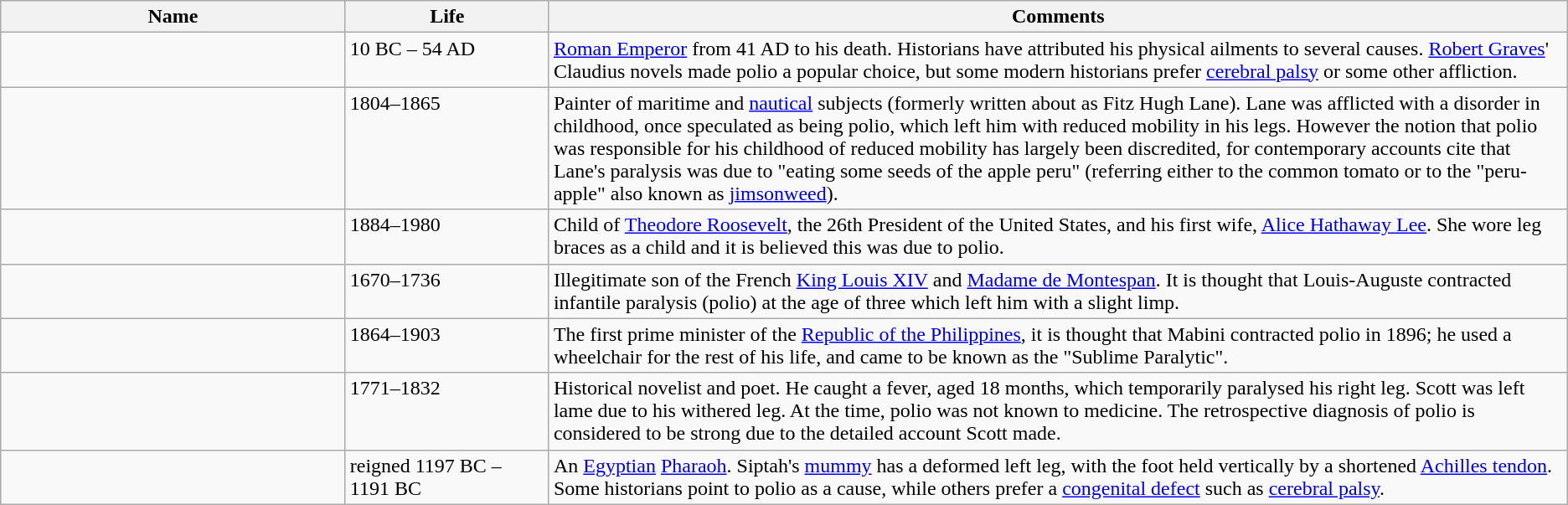<table class="sortable wikitable">
<tr>
<th width="22%">Name</th>
<th width="13%">Life</th>
<th class="unsortable" width="65%">Comments</th>
</tr>
<tr valign="top">
<td></td>
<td>10 BC – 54 AD</td>
<td><a href='#'>Roman Emperor</a> from 41 AD to his death. Historians have attributed his physical ailments to several causes. <a href='#'>Robert Graves</a>' Claudius novels made polio a popular choice, but some modern historians prefer <a href='#'>cerebral palsy</a> or some other affliction.</td>
</tr>
<tr valign="top">
<td></td>
<td>1804–1865</td>
<td>Painter of maritime and <a href='#'>nautical</a> subjects (formerly written about as Fitz Hugh Lane). Lane was afflicted with a disorder in childhood, once speculated as being polio, which left him with reduced mobility in his legs. However the notion that polio was responsible for his childhood of reduced mobility has largely been discredited, for contemporary accounts cite that Lane's paralysis was due to "eating some seeds of the apple peru" (referring either to the common tomato or to the "peru-apple" also known as <a href='#'>jimsonweed</a>).</td>
</tr>
<tr valign="top">
<td></td>
<td>1884–1980</td>
<td>Child of <a href='#'>Theodore Roosevelt</a>, the 26th President of the United States, and his first wife, <a href='#'>Alice Hathaway Lee</a>. She wore leg braces as a child and it is believed this was due to polio.</td>
</tr>
<tr valign="top">
<td></td>
<td>1670–1736</td>
<td>Illegitimate son of the French <a href='#'>King Louis XIV</a> and <a href='#'>Madame de Montespan</a>. It is thought that Louis-Auguste contracted infantile paralysis (polio) at the age of three which left him with a slight limp.</td>
</tr>
<tr valign="top">
<td></td>
<td>1864–1903</td>
<td>The first prime minister of the <a href='#'>Republic of the Philippines</a>, it is thought that Mabini contracted polio in 1896; he used a wheelchair for the rest of his life, and came to be known as the "Sublime Paralytic".</td>
</tr>
<tr valign="top">
<td></td>
<td>1771–1832</td>
<td>Historical novelist and poet. He caught a fever, aged 18 months, which temporarily paralysed his right leg. Scott was left lame due to his withered leg. At the time, polio was not known to medicine. The retrospective diagnosis of polio is considered to be strong due to the detailed account Scott made.</td>
</tr>
<tr valign="top">
<td></td>
<td>reigned 1197 BC – 1191 BC</td>
<td>An <a href='#'>Egyptian</a> <a href='#'>Pharaoh</a>. Siptah's <a href='#'>mummy</a> has a deformed left leg, with the foot held vertically by a shortened <a href='#'>Achilles tendon</a>. Some historians point to polio as a cause, while others prefer a <a href='#'>congenital defect</a> such as <a href='#'>cerebral palsy</a>.</td>
</tr>
</table>
